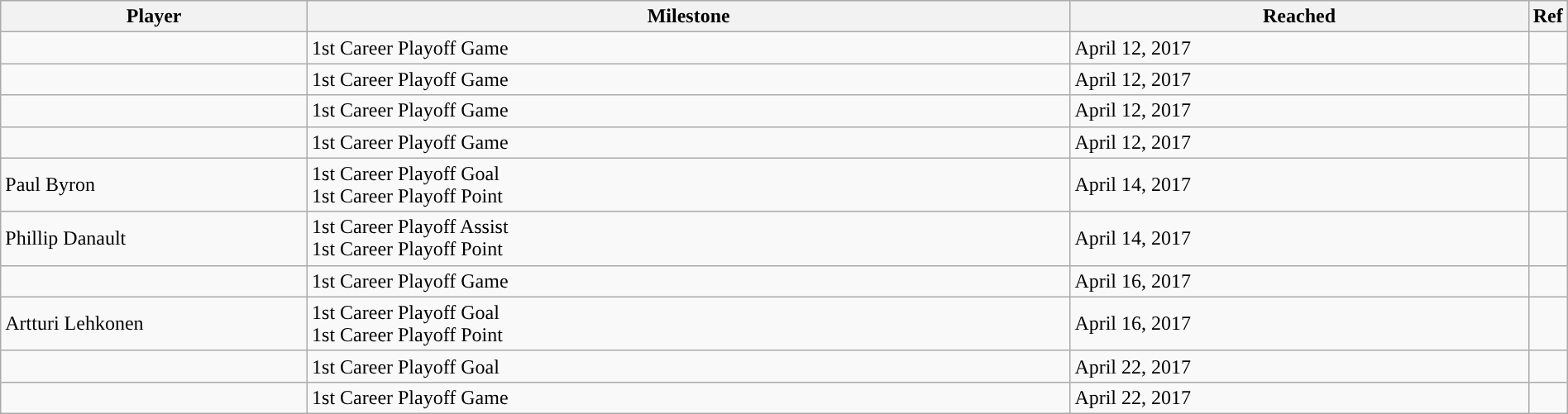<table class="wikitable sortable" style="width:100%;">
<tr align=center>
<th style="width:20%;">Player</th>
<th style="width:50%;">Milestone</th>
<th style="width:30%;" data-sort-type="date">Reached</th>
<th style="width:20%">Ref</th>
</tr>
<tr>
<td></td>
<td>1st Career Playoff Game</td>
<td>April 12, 2017</td>
<td></td>
</tr>
<tr>
<td></td>
<td>1st Career Playoff Game</td>
<td>April 12, 2017</td>
<td></td>
</tr>
<tr>
<td></td>
<td>1st Career Playoff Game</td>
<td>April 12, 2017</td>
<td></td>
</tr>
<tr>
<td></td>
<td>1st Career Playoff Game</td>
<td>April 12, 2017</td>
<td></td>
</tr>
<tr>
<td>Paul Byron</td>
<td>1st Career Playoff Goal<br> 1st Career Playoff Point</td>
<td>April 14, 2017</td>
<td></td>
</tr>
<tr>
<td>Phillip Danault</td>
<td>1st Career Playoff Assist<br>1st Career Playoff Point</td>
<td>April 14, 2017</td>
<td></td>
</tr>
<tr>
<td></td>
<td>1st Career Playoff Game</td>
<td>April 16, 2017</td>
<td></td>
</tr>
<tr>
<td>Artturi Lehkonen</td>
<td>1st Career Playoff Goal<br>1st Career Playoff Point</td>
<td>April 16, 2017</td>
<td></td>
</tr>
<tr>
<td></td>
<td>1st Career Playoff Goal</td>
<td>April 22, 2017</td>
<td></td>
</tr>
<tr>
<td></td>
<td>1st Career Playoff Game</td>
<td>April 22, 2017</td>
<td></td>
</tr>
</table>
